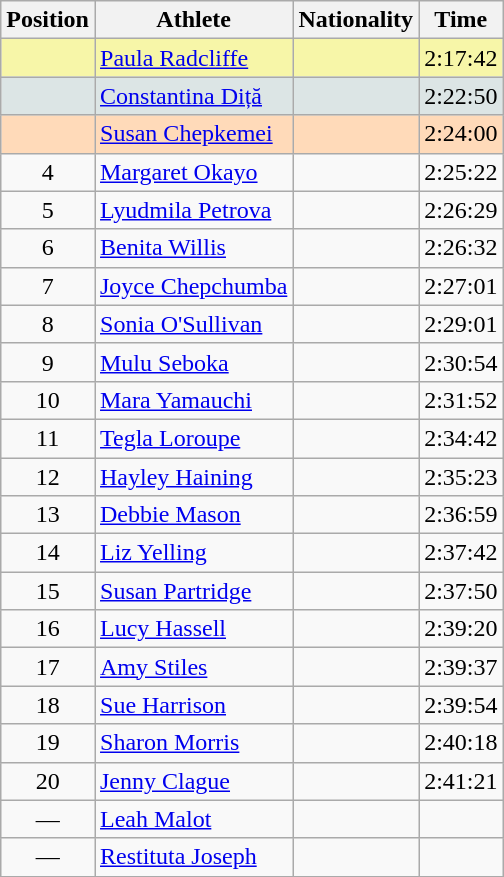<table class="wikitable sortable">
<tr>
<th>Position</th>
<th>Athlete</th>
<th>Nationality</th>
<th>Time</th>
</tr>
<tr bgcolor="#F7F6A8">
<td align=center></td>
<td><a href='#'>Paula Radcliffe</a></td>
<td></td>
<td>2:17:42</td>
</tr>
<tr bgcolor="#DCE5E5">
<td align=center></td>
<td><a href='#'>Constantina Diță</a></td>
<td></td>
<td>2:22:50</td>
</tr>
<tr bgcolor="#FFDAB9">
<td align=center></td>
<td><a href='#'>Susan Chepkemei</a></td>
<td></td>
<td>2:24:00</td>
</tr>
<tr>
<td align=center>4</td>
<td><a href='#'>Margaret Okayo</a></td>
<td></td>
<td>2:25:22</td>
</tr>
<tr>
<td align=center>5</td>
<td><a href='#'>Lyudmila Petrova</a></td>
<td></td>
<td>2:26:29</td>
</tr>
<tr>
<td align=center>6</td>
<td><a href='#'>Benita Willis</a></td>
<td></td>
<td>2:26:32</td>
</tr>
<tr>
<td align=center>7</td>
<td><a href='#'>Joyce Chepchumba</a></td>
<td></td>
<td>2:27:01</td>
</tr>
<tr>
<td align=center>8</td>
<td><a href='#'>Sonia O'Sullivan</a></td>
<td></td>
<td>2:29:01</td>
</tr>
<tr>
<td align=center>9</td>
<td><a href='#'>Mulu Seboka</a></td>
<td></td>
<td>2:30:54</td>
</tr>
<tr>
<td align=center>10</td>
<td><a href='#'>Mara Yamauchi</a></td>
<td></td>
<td>2:31:52</td>
</tr>
<tr>
<td align=center>11</td>
<td><a href='#'>Tegla Loroupe</a></td>
<td></td>
<td>2:34:42</td>
</tr>
<tr>
<td align=center>12</td>
<td><a href='#'>Hayley Haining</a></td>
<td></td>
<td>2:35:23</td>
</tr>
<tr>
<td align=center>13</td>
<td><a href='#'>Debbie Mason</a></td>
<td></td>
<td>2:36:59</td>
</tr>
<tr>
<td align=center>14</td>
<td><a href='#'>Liz Yelling</a></td>
<td></td>
<td>2:37:42</td>
</tr>
<tr>
<td align=center>15</td>
<td><a href='#'>Susan Partridge</a></td>
<td></td>
<td>2:37:50</td>
</tr>
<tr>
<td align=center>16</td>
<td><a href='#'>Lucy Hassell</a></td>
<td></td>
<td>2:39:20</td>
</tr>
<tr>
<td align=center>17</td>
<td><a href='#'>Amy Stiles</a></td>
<td></td>
<td>2:39:37</td>
</tr>
<tr>
<td align=center>18</td>
<td><a href='#'>Sue Harrison</a></td>
<td></td>
<td>2:39:54</td>
</tr>
<tr>
<td align=center>19</td>
<td><a href='#'>Sharon Morris</a></td>
<td></td>
<td>2:40:18</td>
</tr>
<tr>
<td align=center>20</td>
<td><a href='#'>Jenny Clague</a></td>
<td></td>
<td>2:41:21</td>
</tr>
<tr>
<td align=center>—</td>
<td><a href='#'>Leah Malot</a></td>
<td></td>
<td></td>
</tr>
<tr>
<td align=center>—</td>
<td><a href='#'>Restituta Joseph</a></td>
<td></td>
<td></td>
</tr>
</table>
